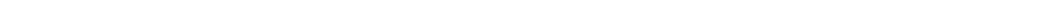<table style="width:88%; text-align:center;">
<tr style="color:white;">
<td style="background:"><strong>21</strong></td>
<td style="background:"><strong>5</strong></td>
<td style="background:"><strong>37</strong></td>
</tr>
</table>
